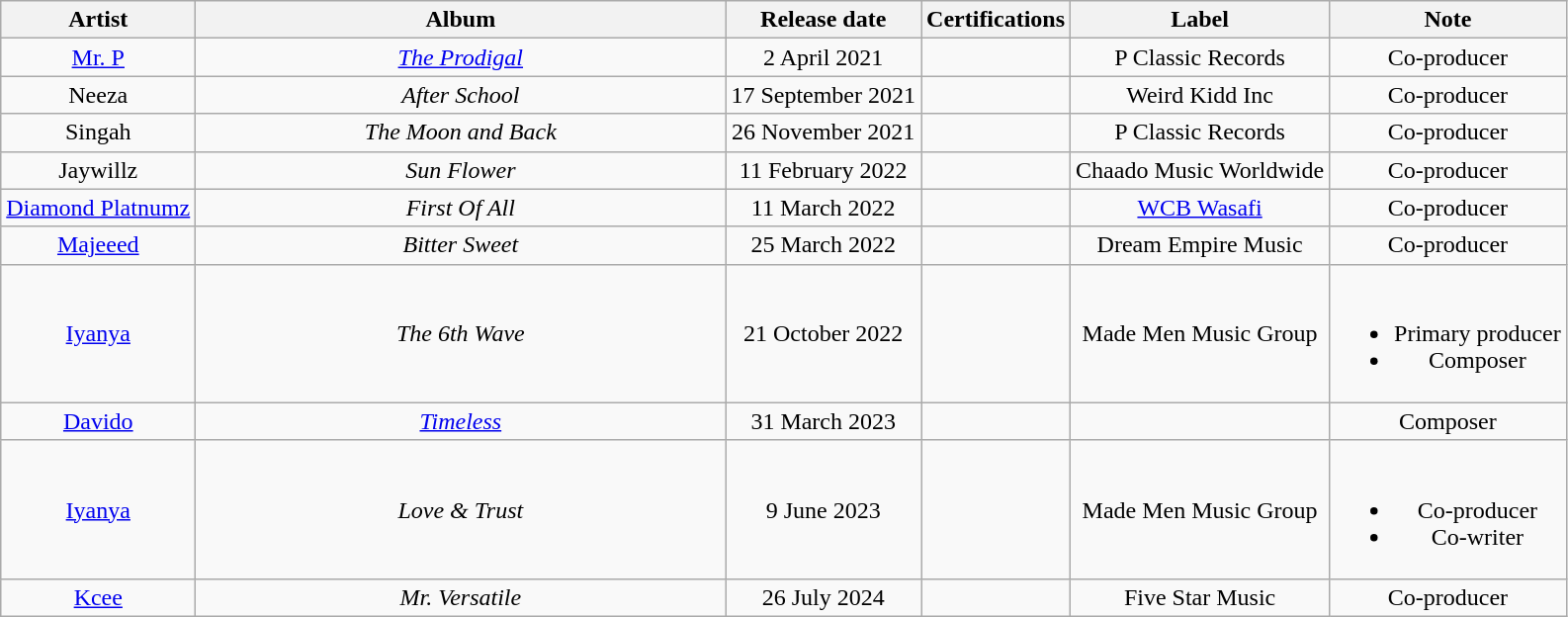<table class="wikitable plainrowheaders" style="text-align:center;" border="1">
<tr>
<th>Artist</th>
<th width="350">Album</th>
<th>Release date</th>
<th>Certifications</th>
<th>Label</th>
<th>Note</th>
</tr>
<tr>
<td><a href='#'>Mr. P</a></td>
<td><em><a href='#'>The Prodigal</a></em></td>
<td>2 April 2021</td>
<td></td>
<td>P Classic Records</td>
<td>Co-producer</td>
</tr>
<tr>
<td>Neeza</td>
<td><em>After School</em></td>
<td>17 September 2021</td>
<td></td>
<td>Weird Kidd Inc</td>
<td>Co-producer</td>
</tr>
<tr>
<td>Singah</td>
<td><em>The Moon and Back</em></td>
<td>26 November 2021</td>
<td></td>
<td>P Classic Records</td>
<td>Co-producer</td>
</tr>
<tr>
<td>Jaywillz</td>
<td><em>Sun Flower</em></td>
<td>11 February 2022</td>
<td></td>
<td>Chaado Music Worldwide</td>
<td>Co-producer</td>
</tr>
<tr>
<td><a href='#'>Diamond Platnumz</a></td>
<td><em>First Of All</em></td>
<td>11 March 2022</td>
<td></td>
<td><a href='#'>WCB Wasafi</a></td>
<td>Co-producer</td>
</tr>
<tr>
<td><a href='#'>Majeeed</a></td>
<td><em>Bitter Sweet</em></td>
<td>25 March 2022</td>
<td></td>
<td>Dream Empire Music</td>
<td>Co-producer</td>
</tr>
<tr>
<td><a href='#'>Iyanya</a></td>
<td><em>The 6th Wave</em></td>
<td>21 October 2022</td>
<td></td>
<td>Made Men Music Group</td>
<td><br><ul><li>Primary producer</li><li>Composer</li></ul></td>
</tr>
<tr>
<td><a href='#'>Davido</a></td>
<td><em><a href='#'>Timeless</a></em></td>
<td>31 March 2023</td>
<td></td>
<td></td>
<td>Composer</td>
</tr>
<tr>
<td><a href='#'>Iyanya</a></td>
<td><em>Love & Trust</em></td>
<td>9 June 2023</td>
<td></td>
<td>Made Men Music Group</td>
<td><br><ul><li>Co-producer</li><li>Co-writer</li></ul></td>
</tr>
<tr>
<td><a href='#'>Kcee</a></td>
<td><em>Mr. Versatile</em></td>
<td>26 July 2024</td>
<td></td>
<td>Five Star Music</td>
<td>Co-producer</td>
</tr>
</table>
